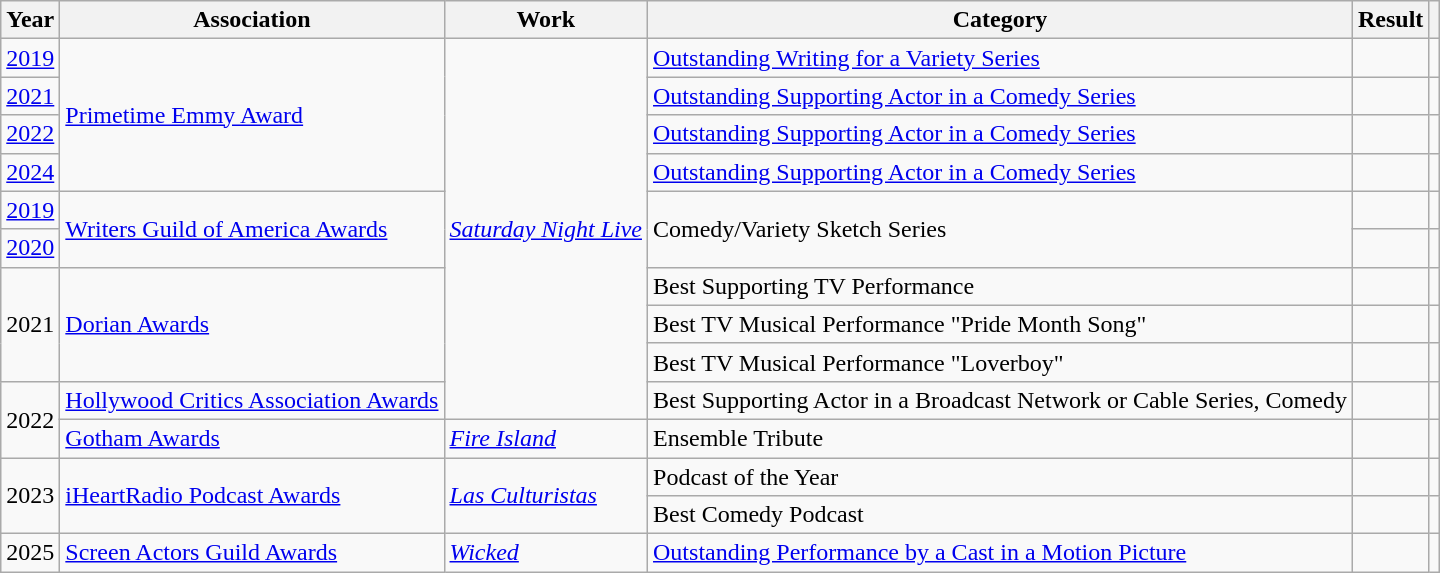<table class="wikitable">
<tr>
<th>Year</th>
<th>Association</th>
<th>Work</th>
<th>Category</th>
<th>Result</th>
<th></th>
</tr>
<tr>
<td><a href='#'>2019</a></td>
<td rowspan="4"><a href='#'>Primetime Emmy Award</a></td>
<td rowspan="10"><em><a href='#'>Saturday Night Live</a></em></td>
<td><a href='#'>Outstanding Writing for a Variety Series</a></td>
<td></td>
<td></td>
</tr>
<tr>
<td><a href='#'>2021</a></td>
<td><a href='#'>Outstanding Supporting Actor in a Comedy Series</a></td>
<td></td>
<td></td>
</tr>
<tr>
<td><a href='#'>2022</a></td>
<td><a href='#'>Outstanding Supporting Actor in a Comedy Series</a></td>
<td></td>
<td></td>
</tr>
<tr>
<td><a href='#'>2024</a></td>
<td><a href='#'>Outstanding Supporting Actor in a Comedy Series</a></td>
<td></td>
<td></td>
</tr>
<tr>
<td><a href='#'>2019</a></td>
<td rowspan="2"><a href='#'>Writers Guild of America Awards</a></td>
<td rowspan="2">Comedy/Variety Sketch Series</td>
<td></td>
<td></td>
</tr>
<tr>
<td><a href='#'>2020</a></td>
<td></td>
<td></td>
</tr>
<tr>
<td rowspan="3">2021</td>
<td rowspan="3"><a href='#'>Dorian Awards</a></td>
<td>Best Supporting TV Performance</td>
<td></td>
<td></td>
</tr>
<tr>
<td>Best TV Musical Performance "Pride Month Song"</td>
<td></td>
<td></td>
</tr>
<tr>
<td>Best TV Musical Performance "Loverboy"</td>
<td></td>
<td></td>
</tr>
<tr>
<td rowspan="2">2022</td>
<td><a href='#'>Hollywood Critics Association Awards</a></td>
<td>Best Supporting Actor in a Broadcast Network or Cable Series, Comedy</td>
<td></td>
<td></td>
</tr>
<tr>
<td><a href='#'>Gotham Awards</a></td>
<td><a href='#'><em>Fire Island</em></a></td>
<td>Ensemble Tribute</td>
<td></td>
<td></td>
</tr>
<tr>
<td rowspan=2>2023</td>
<td rowspan=2><a href='#'>iHeartRadio Podcast Awards</a></td>
<td rowspan=2><em><a href='#'>Las Culturistas</a></em></td>
<td>Podcast of the Year</td>
<td></td>
<td></td>
</tr>
<tr>
<td>Best Comedy Podcast</td>
<td></td>
<td></td>
</tr>
<tr>
<td rowspan=2>2025</td>
<td rowspan=2><a href='#'>Screen Actors Guild Awards</a></td>
<td rowspan=2><em><a href='#'>Wicked</a></em></td>
<td><a href='#'>Outstanding Performance by a Cast in a Motion Picture</a></td>
<td></td>
<td></td>
</tr>
</table>
